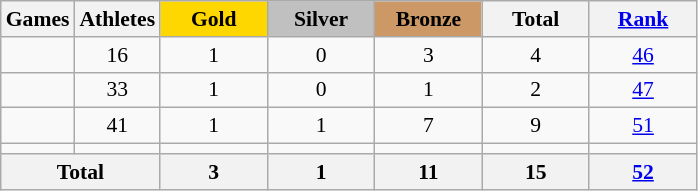<table class="wikitable sortable" style="text-align:center; font-size:90%;">
<tr>
<th>Games</th>
<th>Athletes</th>
<th style="background:gold; width:4.5em; font-weight:bold;">Gold</th>
<th style="background:silver; width:4.5em; font-weight:bold;">Silver</th>
<th style="background:#cc9966; width:4.5em; font-weight:bold;">Bronze</th>
<th style="width:4.5em; font-weight:bold;">Total</th>
<th style="width:4.5em; font-weight:bold;"><a href='#'>Rank</a></th>
</tr>
<tr>
<td align=left></td>
<td>16</td>
<td>1</td>
<td>0</td>
<td>3</td>
<td>4</td>
<td><a href='#'>46</a></td>
</tr>
<tr>
<td align=left></td>
<td>33</td>
<td>1</td>
<td>0</td>
<td>1</td>
<td>2</td>
<td><a href='#'>47</a></td>
</tr>
<tr>
<td align=left></td>
<td>41</td>
<td>1</td>
<td>1</td>
<td>7</td>
<td>9</td>
<td><a href='#'>51</a></td>
</tr>
<tr>
<td align=left><em></em></td>
<td></td>
<td></td>
<td></td>
<td></td>
<td></td>
<td></td>
</tr>
<tr>
<th colspan=2>Total</th>
<th>3</th>
<th>1</th>
<th>11</th>
<th>15</th>
<th><a href='#'>52</a></th>
</tr>
</table>
